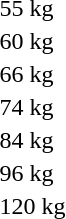<table>
<tr>
<td rowspan=2>55 kg</td>
<td rowspan=2></td>
<td rowspan=2></td>
<td></td>
</tr>
<tr>
<td></td>
</tr>
<tr>
<td rowspan=2>60 kg</td>
<td rowspan=2></td>
<td rowspan=2></td>
<td></td>
</tr>
<tr>
<td></td>
</tr>
<tr>
<td rowspan=2>66 kg</td>
<td rowspan=2></td>
<td rowspan=2></td>
<td></td>
</tr>
<tr>
<td></td>
</tr>
<tr>
<td rowspan=2>74 kg</td>
<td rowspan=2></td>
<td rowspan=2></td>
<td></td>
</tr>
<tr>
<td></td>
</tr>
<tr>
<td rowspan=2>84 kg</td>
<td rowspan=2></td>
<td rowspan=2></td>
<td></td>
</tr>
<tr>
<td></td>
</tr>
<tr>
<td rowspan=2>96 kg</td>
<td rowspan=2></td>
<td rowspan=2></td>
<td></td>
</tr>
<tr>
<td></td>
</tr>
<tr>
<td rowspan=2>120 kg</td>
<td rowspan=2></td>
<td rowspan=2></td>
<td></td>
</tr>
<tr>
<td></td>
</tr>
</table>
